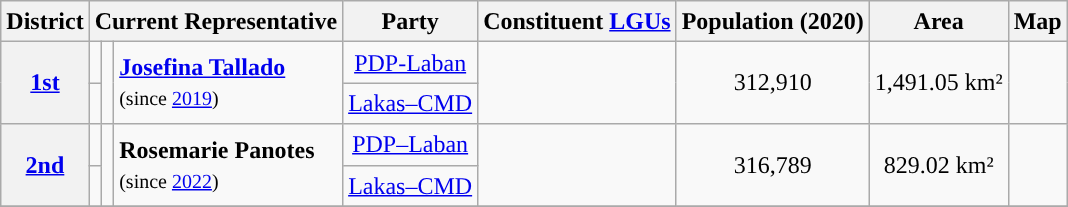<table class="wikitable sortable" style="margin: 1em auto; font-size:100%; line-height:20px; text-align:center">
<tr>
<th>District</th>
<th colspan="3">Current Representative</th>
<th>Party</th>
<th>Constituent <a href='#'>LGUs</a></th>
<th>Population (2020)</th>
<th>Area</th>
<th>Map</th>
</tr>
<tr>
<th rowspan="2"><a href='#'>1st</a></th>
<td style="background:"></td>
<td rowspan="2"></td>
<td rowspan="2" style="text-align:left;"><strong><a href='#'>Josefina Tallado</a></strong><br><small>(since <a href='#'>2019</a>)</small></td>
<td><a href='#'>PDP-Laban</a></td>
<td rowspan="2"></td>
<td rowspan="2">312,910</td>
<td rowspan="2">1,491.05 km²</td>
<td rowspan="2"></td>
</tr>
<tr>
<td style="background:"></td>
<td><a href='#'>Lakas–CMD</a></td>
</tr>
<tr>
<th rowspan="2"><a href='#'>2nd</a></th>
<td style="background:"></td>
<td rowspan="2"></td>
<td rowspan="2" style="text-align:left;"><strong>Rosemarie Panotes</strong><br><small>(since <a href='#'>2022</a>)</small></td>
<td><a href='#'>PDP–Laban</a></td>
<td rowspan="2"></td>
<td rowspan="2">316,789</td>
<td rowspan="2">829.02 km²</td>
<td rowspan="2"></td>
</tr>
<tr>
<td style="background:"></td>
<td><a href='#'>Lakas–CMD</a></td>
</tr>
<tr>
</tr>
</table>
